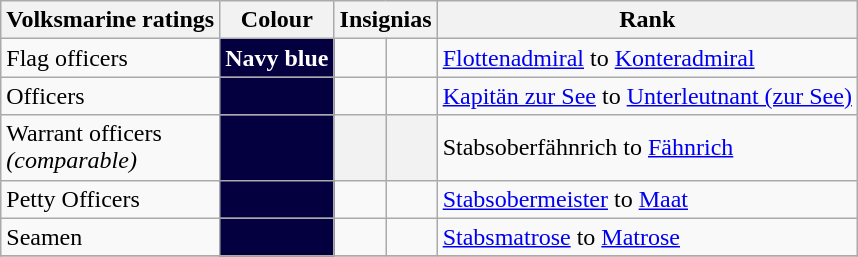<table class="wikitable">
<tr>
<th>Volksmarine ratings</th>
<th>Colour</th>
<th colspan=2>Insignias</th>
<th>Rank</th>
</tr>
<tr>
<td>Flag officers</td>
<td align="center" style="background: #040040; color:white;"><strong>Navy blue</strong></td>
<td></td>
<td></td>
<td><a href='#'>Flottenadmiral</a> to <a href='#'>Konteradmiral</a></td>
</tr>
<tr>
<td>Officers</td>
<td align="center" style="background: #040040; color:white;"></td>
<td></td>
<td></td>
<td><a href='#'>Kapitän zur See</a> to <a href='#'>Unterleutnant (zur See)</a></td>
</tr>
<tr>
<td>Warrant officers <br> <em>(comparable)</em></td>
<th align="center" style="background: #040040; color:white;"></th>
<th></th>
<th></th>
<td>Stabsoberfähnrich to <a href='#'>Fähnrich</a></td>
</tr>
<tr>
<td>Petty Officers</td>
<td align="center" style="background: #040040; color:white;"></td>
<td></td>
<td></td>
<td><a href='#'>Stabsobermeister</a> to <a href='#'>Maat</a></td>
</tr>
<tr>
<td>Seamen</td>
<td align="center" style="background: #040040; color:white;"></td>
<td></td>
<td></td>
<td><a href='#'>Stabsmatrose</a> to <a href='#'>Matrose</a></td>
</tr>
<tr>
</tr>
</table>
